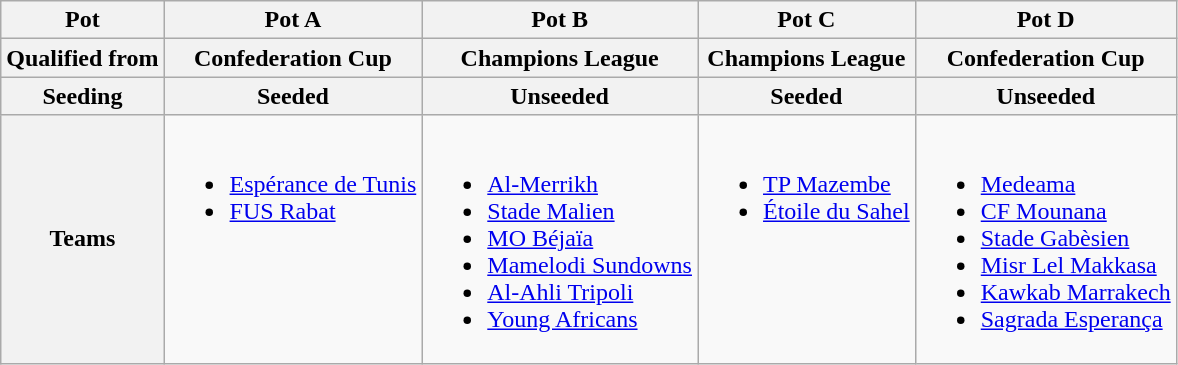<table class="wikitable">
<tr>
<th>Pot</th>
<th>Pot A</th>
<th>Pot B</th>
<th>Pot C</th>
<th>Pot D</th>
</tr>
<tr>
<th>Qualified from</th>
<th>Confederation Cup</th>
<th>Champions League</th>
<th>Champions League</th>
<th>Confederation Cup</th>
</tr>
<tr>
<th>Seeding</th>
<th>Seeded</th>
<th>Unseeded</th>
<th>Seeded</th>
<th>Unseeded</th>
</tr>
<tr>
<th>Teams</th>
<td valign=top><br><ul><li> <a href='#'>Espérance de Tunis</a> </li><li> <a href='#'>FUS Rabat</a> </li></ul></td>
<td valign=top><br><ul><li> <a href='#'>Al-Merrikh</a> </li><li> <a href='#'>Stade Malien</a> </li><li> <a href='#'>MO Béjaïa</a></li><li> <a href='#'>Mamelodi Sundowns</a></li><li> <a href='#'>Al-Ahli Tripoli</a></li><li> <a href='#'>Young Africans</a></li></ul></td>
<td valign=top><br><ul><li> <a href='#'>TP Mazembe</a> </li><li> <a href='#'>Étoile du Sahel</a> </li></ul></td>
<td valign=top><br><ul><li> <a href='#'>Medeama</a></li><li> <a href='#'>CF Mounana</a></li><li> <a href='#'>Stade Gabèsien</a></li><li> <a href='#'>Misr Lel Makkasa</a></li><li> <a href='#'>Kawkab Marrakech</a></li><li> <a href='#'>Sagrada Esperança</a></li></ul></td>
</tr>
</table>
